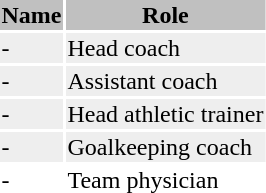<table class="toccolours">
<tr>
<th style="background:silver;">Name</th>
<th style="background:silver;">Role</th>
</tr>
<tr style="background:#eee;">
<td>-</td>
<td>Head coach</td>
</tr>
<tr style="background:#eee;">
<td>-</td>
<td>Assistant coach</td>
</tr>
<tr style="background:#eee;">
<td>-</td>
<td>Head athletic trainer</td>
</tr>
<tr style="background:#eee;">
<td>-</td>
<td>Goalkeeping coach</td>
</tr>
<tr>
<td>-</td>
<td>Team physician</td>
</tr>
</table>
